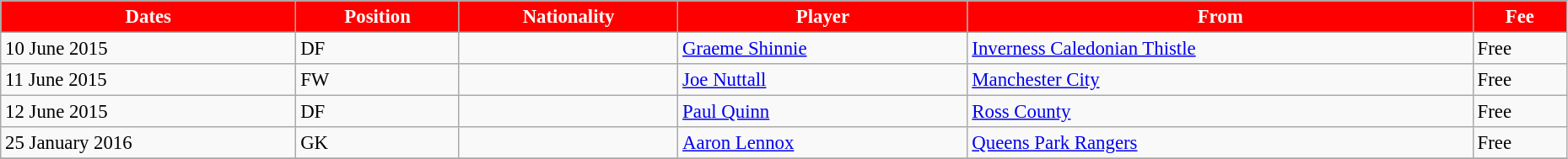<table class="wikitable" style="text-align:center; font-size:95%;width:98%; text-align:left">
<tr>
<th style="background:#FF0000; color:#FFFFFF;" scope="col">Dates</th>
<th style="background:#FF0000; color:#FFFFFF;" scope="col">Position</th>
<th style="background:#FF0000; color:#FFFFFF;" scope="col">Nationality</th>
<th style="background:#FF0000; color:#FFFFFF;" scope="col">Player</th>
<th style="background:#FF0000; color:#FFFFFF;" scope="col">From</th>
<th style="background:#FF0000; color:#FFFFFF;" scope="col">Fee</th>
</tr>
<tr>
<td>10 June 2015</td>
<td>DF</td>
<td></td>
<td><a href='#'>Graeme Shinnie</a></td>
<td> <a href='#'>Inverness Caledonian Thistle</a></td>
<td>Free</td>
</tr>
<tr>
<td>11 June 2015</td>
<td>FW</td>
<td></td>
<td><a href='#'>Joe Nuttall</a></td>
<td> <a href='#'>Manchester City</a></td>
<td>Free</td>
</tr>
<tr>
<td>12 June 2015</td>
<td>DF</td>
<td></td>
<td><a href='#'>Paul Quinn</a></td>
<td> <a href='#'>Ross County</a></td>
<td>Free</td>
</tr>
<tr>
<td>25 January 2016</td>
<td>GK</td>
<td></td>
<td><a href='#'>Aaron Lennox</a></td>
<td> <a href='#'>Queens Park Rangers</a></td>
<td>Free</td>
</tr>
<tr>
</tr>
</table>
